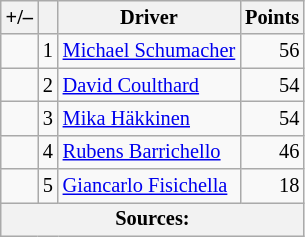<table class="wikitable" style="font-size: 85%;">
<tr>
<th scope="col">+/–</th>
<th scope="col"></th>
<th scope="col">Driver</th>
<th scope="col">Points</th>
</tr>
<tr>
<td align="left"></td>
<td align="center">1</td>
<td> <a href='#'>Michael Schumacher</a></td>
<td align="right">56</td>
</tr>
<tr>
<td align="left"></td>
<td align="center">2</td>
<td> <a href='#'>David Coulthard</a></td>
<td align="right">54</td>
</tr>
<tr>
<td align="left"></td>
<td align="center">3</td>
<td> <a href='#'>Mika Häkkinen</a></td>
<td align="right">54</td>
</tr>
<tr>
<td align="left"></td>
<td align="center">4</td>
<td> <a href='#'>Rubens Barrichello</a></td>
<td align="right">46</td>
</tr>
<tr>
<td align="left"></td>
<td align="center">5</td>
<td> <a href='#'>Giancarlo Fisichella</a></td>
<td align="right">18</td>
</tr>
<tr>
<th colspan=4>Sources:</th>
</tr>
</table>
